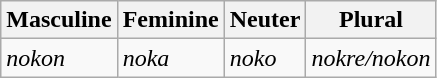<table class="wikitable">
<tr>
<th>Masculine</th>
<th>Feminine</th>
<th>Neuter</th>
<th>Plural</th>
</tr>
<tr>
<td><em>nokon</em></td>
<td><em>noka</em></td>
<td><em>noko</em></td>
<td><em>nokre/nokon</em></td>
</tr>
</table>
